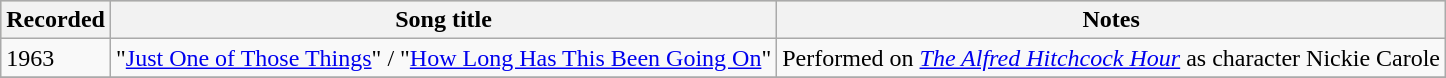<table class="wikitable">
<tr bgcolor="#CCCCC">
<th>Recorded</th>
<th>Song title</th>
<th>Notes</th>
</tr>
<tr>
<td>1963</td>
<td>"<a href='#'>Just One of Those Things</a>" / "<a href='#'>How Long Has This Been Going On</a>"</td>
<td>Performed on <em><a href='#'>The Alfred Hitchcock Hour</a></em> as character Nickie Carole</td>
</tr>
<tr>
</tr>
</table>
